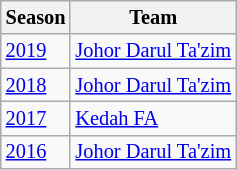<table class="wikitable sortable" style="font-size: 85%;">
<tr>
<th>Season</th>
<th>Team</th>
</tr>
<tr>
<td><a href='#'>2019</a></td>
<td> <a href='#'>Johor Darul Ta'zim</a></td>
</tr>
<tr>
<td><a href='#'>2018</a></td>
<td> <a href='#'>Johor Darul Ta'zim</a></td>
</tr>
<tr>
<td><a href='#'>2017</a></td>
<td> <a href='#'>Kedah FA</a></td>
</tr>
<tr>
<td><a href='#'>2016</a></td>
<td> <a href='#'>Johor Darul Ta'zim</a></td>
</tr>
</table>
